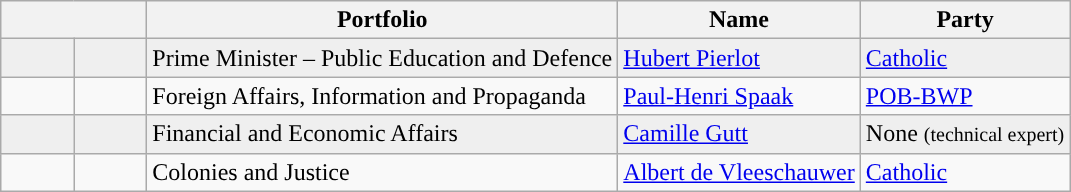<table class="wikitable sortable">
<tr>
<th colspan="2" width=90></th>
<th>Portfolio</th>
<th>Name</th>
<th>Party</th>
</tr>
<tr bgcolor="efefef">
<td style="background: "></td>
<td></td>
<td>Prime Minister – Public Education and Defence</td>
<td><a href='#'>Hubert Pierlot</a></td>
<td><a href='#'>Catholic</a></td>
</tr>
<tr>
<td style="background: "></td>
<td></td>
<td>Foreign Affairs, Information and Propaganda</td>
<td><a href='#'>Paul-Henri Spaak</a></td>
<td><a href='#'>POB-BWP</a></td>
</tr>
<tr bgcolor="efefef">
<td></td>
<td></td>
<td>Financial and Economic Affairs</td>
<td><a href='#'>Camille Gutt</a></td>
<td>None <small>(technical expert)</small></td>
</tr>
<tr>
<td style="background: "></td>
<td></td>
<td>Colonies and Justice</td>
<td><a href='#'>Albert de Vleeschauwer</a></td>
<td><a href='#'>Catholic</a></td>
</tr>
</table>
